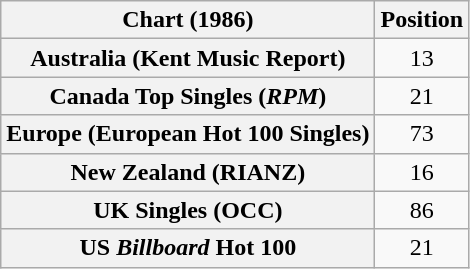<table class="wikitable sortable plainrowheaders" style="text-align:center">
<tr>
<th>Chart (1986)</th>
<th>Position</th>
</tr>
<tr>
<th scope="row">Australia (Kent Music Report)</th>
<td>13</td>
</tr>
<tr>
<th scope="row">Canada Top Singles (<em>RPM</em>)</th>
<td>21</td>
</tr>
<tr>
<th scope="row">Europe (European Hot 100 Singles)</th>
<td>73</td>
</tr>
<tr>
<th scope="row">New Zealand (RIANZ)</th>
<td>16</td>
</tr>
<tr>
<th scope="row">UK Singles (OCC)</th>
<td>86</td>
</tr>
<tr>
<th scope="row">US <em>Billboard</em> Hot 100</th>
<td>21</td>
</tr>
</table>
